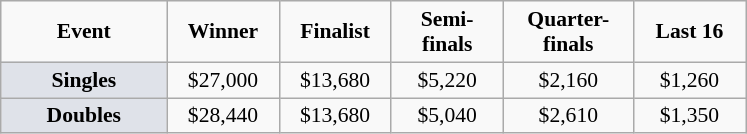<table class="wikitable" style="font-size:90%; text-align:center">
<tr>
<td width="104px"><strong>Event</strong></td>
<td width="68px"><strong>Winner</strong></td>
<td width="68px"><strong>Finalist</strong></td>
<td width="68px"><strong>Semi-finals</strong></td>
<td width="80px"><strong>Quarter-finals</strong></td>
<td width="68px"><strong>Last 16</strong></td>
</tr>
<tr>
<td bgcolor="#dfe2e9"><strong>Singles</strong></td>
<td>$27,000</td>
<td>$13,680</td>
<td>$5,220</td>
<td>$2,160</td>
<td>$1,260</td>
</tr>
<tr>
<td bgcolor="#dfe2e9"><strong>Doubles</strong></td>
<td>$28,440</td>
<td>$13,680</td>
<td>$5,040</td>
<td>$2,610</td>
<td>$1,350</td>
</tr>
</table>
